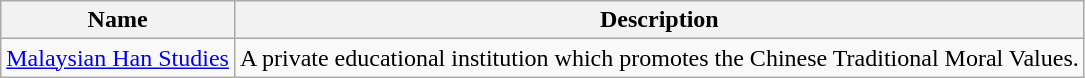<table class="wikitable">
<tr>
<th>Name</th>
<th>Description</th>
</tr>
<tr>
<td><a href='#'>Malaysian Han Studies</a></td>
<td>A private educational institution which promotes the Chinese Traditional Moral Values.</td>
</tr>
</table>
